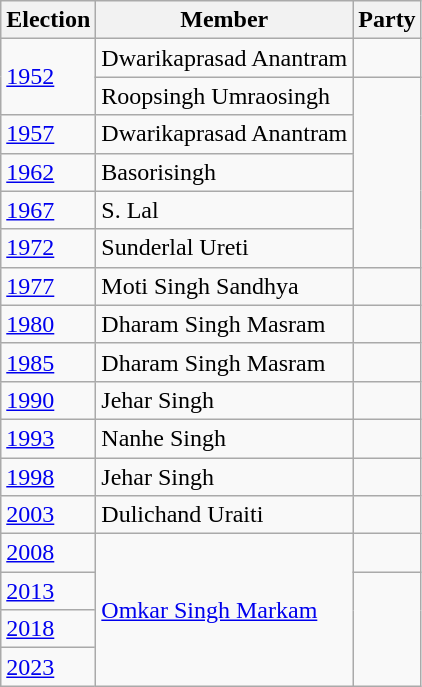<table class="wikitable sortable">
<tr>
<th>Election</th>
<th>Member</th>
<th colspan=2>Party</th>
</tr>
<tr>
<td rowspan=2><a href='#'>1952</a></td>
<td>Dwarikaprasad Anantram</td>
<td></td>
</tr>
<tr>
<td>Roopsingh Umraosingh</td>
</tr>
<tr>
<td><a href='#'>1957</a></td>
<td>Dwarikaprasad Anantram</td>
</tr>
<tr>
<td><a href='#'>1962</a></td>
<td>Basorisingh</td>
</tr>
<tr>
<td><a href='#'>1967</a></td>
<td>S. Lal</td>
</tr>
<tr>
<td><a href='#'>1972</a></td>
<td>Sunderlal Ureti</td>
</tr>
<tr>
<td><a href='#'>1977</a></td>
<td>Moti Singh Sandhya</td>
<td></td>
</tr>
<tr>
<td><a href='#'>1980</a></td>
<td>Dharam Singh Masram</td>
<td></td>
</tr>
<tr>
<td><a href='#'>1985</a></td>
<td>Dharam Singh Masram</td>
<td></td>
</tr>
<tr>
<td><a href='#'>1990</a></td>
<td>Jehar Singh</td>
<td></td>
</tr>
<tr>
<td><a href='#'>1993</a></td>
<td>Nanhe Singh</td>
<td></td>
</tr>
<tr>
<td><a href='#'>1998</a></td>
<td>Jehar Singh</td>
<td></td>
</tr>
<tr>
<td><a href='#'>2003</a></td>
<td>Dulichand Uraiti</td>
</tr>
<tr>
<td><a href='#'>2008</a></td>
<td rowspan="4"><a href='#'>Omkar Singh Markam</a></td>
<td></td>
</tr>
<tr>
<td><a href='#'>2013</a></td>
</tr>
<tr>
<td><a href='#'>2018</a></td>
</tr>
<tr>
<td><a href='#'>2023</a></td>
</tr>
</table>
